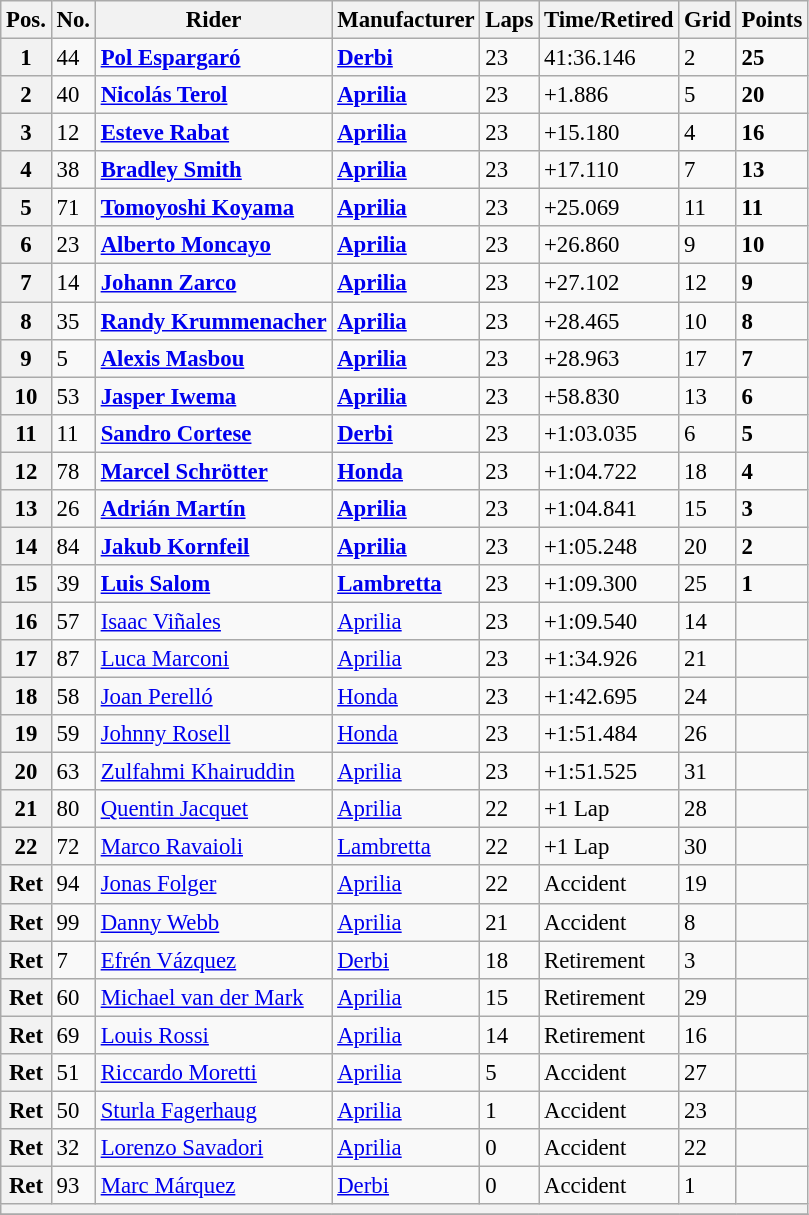<table class="wikitable" style="font-size: 95%;">
<tr>
<th>Pos.</th>
<th>No.</th>
<th>Rider</th>
<th>Manufacturer</th>
<th>Laps</th>
<th>Time/Retired</th>
<th>Grid</th>
<th>Points</th>
</tr>
<tr>
<th>1</th>
<td>44</td>
<td> <strong><a href='#'>Pol Espargaró</a></strong></td>
<td><strong><a href='#'>Derbi</a></strong></td>
<td>23</td>
<td>41:36.146</td>
<td>2</td>
<td><strong>25</strong></td>
</tr>
<tr>
<th>2</th>
<td>40</td>
<td> <strong><a href='#'>Nicolás Terol</a></strong></td>
<td><strong><a href='#'>Aprilia</a></strong></td>
<td>23</td>
<td>+1.886</td>
<td>5</td>
<td><strong>20</strong></td>
</tr>
<tr>
<th>3</th>
<td>12</td>
<td> <strong><a href='#'>Esteve Rabat</a></strong></td>
<td><strong><a href='#'>Aprilia</a></strong></td>
<td>23</td>
<td>+15.180</td>
<td>4</td>
<td><strong>16</strong></td>
</tr>
<tr>
<th>4</th>
<td>38</td>
<td> <strong><a href='#'>Bradley Smith</a></strong></td>
<td><strong><a href='#'>Aprilia</a></strong></td>
<td>23</td>
<td>+17.110</td>
<td>7</td>
<td><strong>13</strong></td>
</tr>
<tr>
<th>5</th>
<td>71</td>
<td> <strong><a href='#'>Tomoyoshi Koyama</a></strong></td>
<td><strong><a href='#'>Aprilia</a></strong></td>
<td>23</td>
<td>+25.069</td>
<td>11</td>
<td><strong>11</strong></td>
</tr>
<tr>
<th>6</th>
<td>23</td>
<td> <strong><a href='#'>Alberto Moncayo</a></strong></td>
<td><strong><a href='#'>Aprilia</a></strong></td>
<td>23</td>
<td>+26.860</td>
<td>9</td>
<td><strong>10</strong></td>
</tr>
<tr>
<th>7</th>
<td>14</td>
<td> <strong><a href='#'>Johann Zarco</a></strong></td>
<td><strong><a href='#'>Aprilia</a></strong></td>
<td>23</td>
<td>+27.102</td>
<td>12</td>
<td><strong>9</strong></td>
</tr>
<tr>
<th>8</th>
<td>35</td>
<td> <strong><a href='#'>Randy Krummenacher</a></strong></td>
<td><strong><a href='#'>Aprilia</a></strong></td>
<td>23</td>
<td>+28.465</td>
<td>10</td>
<td><strong>8</strong></td>
</tr>
<tr>
<th>9</th>
<td>5</td>
<td> <strong><a href='#'>Alexis Masbou</a></strong></td>
<td><strong><a href='#'>Aprilia</a></strong></td>
<td>23</td>
<td>+28.963</td>
<td>17</td>
<td><strong>7</strong></td>
</tr>
<tr>
<th>10</th>
<td>53</td>
<td> <strong><a href='#'>Jasper Iwema</a></strong></td>
<td><strong><a href='#'>Aprilia</a></strong></td>
<td>23</td>
<td>+58.830</td>
<td>13</td>
<td><strong>6</strong></td>
</tr>
<tr>
<th>11</th>
<td>11</td>
<td> <strong><a href='#'>Sandro Cortese</a></strong></td>
<td><strong><a href='#'>Derbi</a></strong></td>
<td>23</td>
<td>+1:03.035</td>
<td>6</td>
<td><strong>5</strong></td>
</tr>
<tr>
<th>12</th>
<td>78</td>
<td> <strong><a href='#'>Marcel Schrötter</a></strong></td>
<td><strong><a href='#'>Honda</a></strong></td>
<td>23</td>
<td>+1:04.722</td>
<td>18</td>
<td><strong>4</strong></td>
</tr>
<tr>
<th>13</th>
<td>26</td>
<td> <strong><a href='#'>Adrián Martín</a></strong></td>
<td><strong><a href='#'>Aprilia</a></strong></td>
<td>23</td>
<td>+1:04.841</td>
<td>15</td>
<td><strong>3</strong></td>
</tr>
<tr>
<th>14</th>
<td>84</td>
<td> <strong><a href='#'>Jakub Kornfeil</a></strong></td>
<td><strong><a href='#'>Aprilia</a></strong></td>
<td>23</td>
<td>+1:05.248</td>
<td>20</td>
<td><strong>2</strong></td>
</tr>
<tr>
<th>15</th>
<td>39</td>
<td> <strong><a href='#'>Luis Salom</a></strong></td>
<td><strong><a href='#'>Lambretta</a></strong></td>
<td>23</td>
<td>+1:09.300</td>
<td>25</td>
<td><strong>1</strong></td>
</tr>
<tr>
<th>16</th>
<td>57</td>
<td> <a href='#'>Isaac Viñales</a></td>
<td><a href='#'>Aprilia</a></td>
<td>23</td>
<td>+1:09.540</td>
<td>14</td>
<td></td>
</tr>
<tr>
<th>17</th>
<td>87</td>
<td> <a href='#'>Luca Marconi</a></td>
<td><a href='#'>Aprilia</a></td>
<td>23</td>
<td>+1:34.926</td>
<td>21</td>
<td></td>
</tr>
<tr>
<th>18</th>
<td>58</td>
<td> <a href='#'>Joan Perelló</a></td>
<td><a href='#'>Honda</a></td>
<td>23</td>
<td>+1:42.695</td>
<td>24</td>
<td></td>
</tr>
<tr>
<th>19</th>
<td>59</td>
<td> <a href='#'>Johnny Rosell</a></td>
<td><a href='#'>Honda</a></td>
<td>23</td>
<td>+1:51.484</td>
<td>26</td>
<td></td>
</tr>
<tr>
<th>20</th>
<td>63</td>
<td> <a href='#'>Zulfahmi Khairuddin</a></td>
<td><a href='#'>Aprilia</a></td>
<td>23</td>
<td>+1:51.525</td>
<td>31</td>
<td></td>
</tr>
<tr>
<th>21</th>
<td>80</td>
<td> <a href='#'>Quentin Jacquet</a></td>
<td><a href='#'>Aprilia</a></td>
<td>22</td>
<td>+1 Lap</td>
<td>28</td>
<td></td>
</tr>
<tr>
<th>22</th>
<td>72</td>
<td> <a href='#'>Marco Ravaioli</a></td>
<td><a href='#'>Lambretta</a></td>
<td>22</td>
<td>+1 Lap</td>
<td>30</td>
<td></td>
</tr>
<tr>
<th>Ret</th>
<td>94</td>
<td> <a href='#'>Jonas Folger</a></td>
<td><a href='#'>Aprilia</a></td>
<td>22</td>
<td>Accident</td>
<td>19</td>
<td></td>
</tr>
<tr>
<th>Ret</th>
<td>99</td>
<td> <a href='#'>Danny Webb</a></td>
<td><a href='#'>Aprilia</a></td>
<td>21</td>
<td>Accident</td>
<td>8</td>
<td></td>
</tr>
<tr>
<th>Ret</th>
<td>7</td>
<td> <a href='#'>Efrén Vázquez</a></td>
<td><a href='#'>Derbi</a></td>
<td>18</td>
<td>Retirement</td>
<td>3</td>
<td></td>
</tr>
<tr>
<th>Ret</th>
<td>60</td>
<td> <a href='#'>Michael van der Mark</a></td>
<td><a href='#'>Aprilia</a></td>
<td>15</td>
<td>Retirement</td>
<td>29</td>
<td></td>
</tr>
<tr>
<th>Ret</th>
<td>69</td>
<td> <a href='#'>Louis Rossi</a></td>
<td><a href='#'>Aprilia</a></td>
<td>14</td>
<td>Retirement</td>
<td>16</td>
<td></td>
</tr>
<tr>
<th>Ret</th>
<td>51</td>
<td> <a href='#'>Riccardo Moretti</a></td>
<td><a href='#'>Aprilia</a></td>
<td>5</td>
<td>Accident</td>
<td>27</td>
<td></td>
</tr>
<tr>
<th>Ret</th>
<td>50</td>
<td> <a href='#'>Sturla Fagerhaug</a></td>
<td><a href='#'>Aprilia</a></td>
<td>1</td>
<td>Accident</td>
<td>23</td>
<td></td>
</tr>
<tr>
<th>Ret</th>
<td>32</td>
<td> <a href='#'>Lorenzo Savadori</a></td>
<td><a href='#'>Aprilia</a></td>
<td>0</td>
<td>Accident</td>
<td>22</td>
<td></td>
</tr>
<tr>
<th>Ret</th>
<td>93</td>
<td> <a href='#'>Marc Márquez</a></td>
<td><a href='#'>Derbi</a></td>
<td>0</td>
<td>Accident</td>
<td>1</td>
<td></td>
</tr>
<tr>
<th colspan=8></th>
</tr>
<tr>
</tr>
</table>
